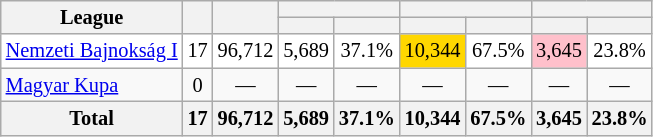<table class="wikitable sortable" style="text-align:center; font-size:85%;">
<tr>
<th rowspan="2">League</th>
<th rowspan="2"></th>
<th rowspan="2"></th>
<th colspan="2"></th>
<th colspan="2"></th>
<th colspan="2"></th>
</tr>
<tr>
<th></th>
<th></th>
<th></th>
<th></th>
<th></th>
<th></th>
</tr>
<tr bgcolor="white">
<td align=left><a href='#'>Nemzeti Bajnokság I</a></td>
<td>17</td>
<td>96,712</td>
<td>5,689</td>
<td>37.1%</td>
<td style="background-color: gold;">10,344</td>
<td>67.5%</td>
<td style="background-color: pink;">3,645</td>
<td>23.8%</td>
</tr>
<tr>
<td align=left><a href='#'>Magyar Kupa</a></td>
<td>0</td>
<td>—</td>
<td>—</td>
<td>—</td>
<td>—</td>
<td>—</td>
<td>—</td>
<td>—</td>
</tr>
<tr>
<th>Total</th>
<th>17</th>
<th>96,712</th>
<th>5,689</th>
<th>37.1%</th>
<th>10,344</th>
<th>67.5%</th>
<th>3,645</th>
<th>23.8%</th>
</tr>
</table>
